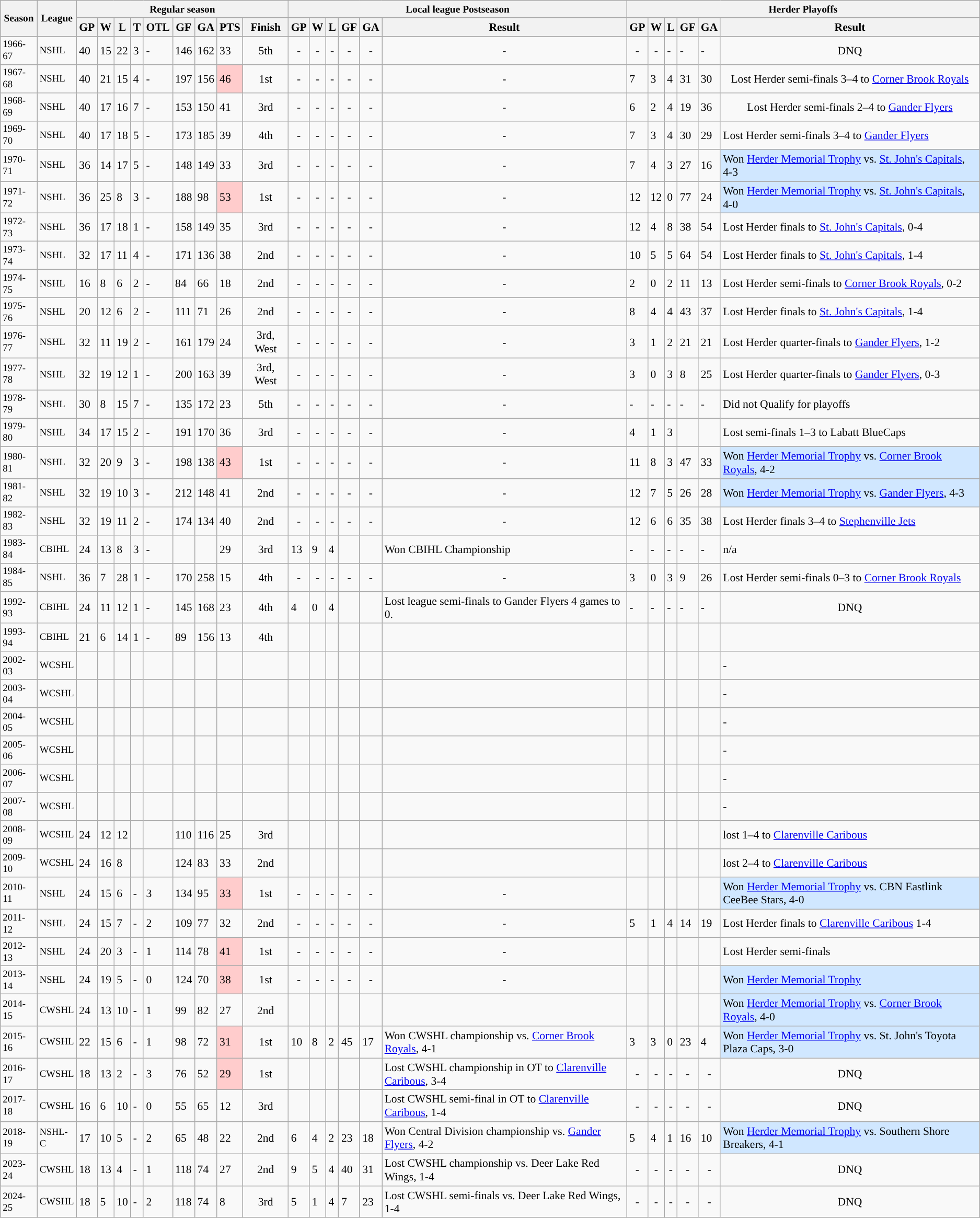<table class="wikitable plainrowheaders"  style="text-align: background:#dddddd; center; font-size: 90%">
<tr align="center" style="font-size: 90%; font-weight:bold; padding:5px;">
<th rowspan="2" scope="col">Season</th>
<th rowspan="2" scope="col">League</th>
<th colspan="9">Regular season</th>
<th colspan="6">Local league Postseason</th>
<th colspan="6">Herder Playoffs</th>
</tr>
<tr style="text-align: center"padding:5px;">
<th scope="col">GP</th>
<th scope="col">W</th>
<th scope="col">L</th>
<th scope="col">T</th>
<th scope="col">OTL</th>
<th scope="col">GF</th>
<th scope="col">GA</th>
<th scope="col">PTS</th>
<th scope="col">Finish</th>
<th scope="col">GP</th>
<th scope="col">W</th>
<th scope="col">L</th>
<th scope="col">GF</th>
<th scope="col">GA</th>
<th scope="col">Result</th>
<th scope="col">GP</th>
<th scope="col">W</th>
<th scope="col">L</th>
<th scope="col">GF</th>
<th scope="col">GA</th>
<th scope="col">Result</th>
</tr>
<tr>
<td style="font-size: 87%">1966-67</td>
<td style="font-size: 87%">NSHL</td>
<td>40</td>
<td>15</td>
<td>22</td>
<td>3</td>
<td>-</td>
<td>146</td>
<td>162</td>
<td>33</td>
<td - align="center">5th</td>
<td - align="center">-</td>
<td - align="center">-</td>
<td - align="center">-</td>
<td - align="center">-</td>
<td - align="center">-</td>
<td - align="center">-</td>
<td - align="center">-</td>
<td - align="center">-</td>
<td>-</td>
<td>-</td>
<td>-</td>
<td - align="center">DNQ</td>
</tr>
<tr>
<td style="font-size: 87%">1967-68</td>
<td style="font-size: 87%">NSHL</td>
<td>40</td>
<td>21</td>
<td>15</td>
<td>4</td>
<td>-</td>
<td>197</td>
<td>156</td>
<td style="background: #FFCCCC;">46</td>
<td - align="center">1st</td>
<td - align="center">-</td>
<td - align="center">-</td>
<td - align="center">-</td>
<td - align="center">-</td>
<td - align="center">-</td>
<td - align="center">-</td>
<td>7</td>
<td>3</td>
<td>4</td>
<td>31</td>
<td>30</td>
<td - align="center">Lost Herder semi-finals 3–4 to <a href='#'>Corner Brook Royals</a></td>
</tr>
<tr>
<td style="font-size: 87%">1968-69</td>
<td style="font-size: 87%">NSHL</td>
<td>40</td>
<td>17</td>
<td>16</td>
<td>7</td>
<td>-</td>
<td>153</td>
<td>150</td>
<td>41</td>
<td - align="center">3rd</td>
<td - align="center">-</td>
<td - align="center">-</td>
<td - align="center">-</td>
<td - align="center">-</td>
<td - align="center">-</td>
<td - align="center">-</td>
<td>6</td>
<td>2</td>
<td>4</td>
<td>19</td>
<td>36</td>
<td - align="center">Lost Herder semi-finals 2–4 to <a href='#'>Gander Flyers</a></td>
</tr>
<tr>
<td style="font-size: 87%">1969-70</td>
<td style="font-size: 87%">NSHL</td>
<td>40</td>
<td>17</td>
<td>18</td>
<td>5</td>
<td>-</td>
<td>173</td>
<td>185</td>
<td>39</td>
<td - align="center">4th</td>
<td - align="center">-</td>
<td - align="center">-</td>
<td - align="center">-</td>
<td - align="center">-</td>
<td - align="center">-</td>
<td - align="center">-</td>
<td>7</td>
<td>3</td>
<td>4</td>
<td>30</td>
<td>29</td>
<td>Lost Herder semi-finals 3–4 to <a href='#'>Gander Flyers</a></td>
</tr>
<tr>
<td style="font-size: 87%">1970-71</td>
<td style="font-size: 87%">NSHL</td>
<td>36</td>
<td>14</td>
<td>17</td>
<td>5</td>
<td>-</td>
<td>148</td>
<td>149</td>
<td>33</td>
<td - align="center">3rd</td>
<td - align="center">-</td>
<td - align="center">-</td>
<td - align="center">-</td>
<td - align="center">-</td>
<td - align="center">-</td>
<td - align="center">-</td>
<td>7</td>
<td>4</td>
<td>3</td>
<td>27</td>
<td>16</td>
<td style="background: #D0E7FF;">Won <a href='#'>Herder Memorial Trophy</a> vs. <a href='#'>St. John's Capitals</a>, 4-3</td>
</tr>
<tr>
<td style="font-size: 87%">1971-72</td>
<td style="font-size: 87%">NSHL</td>
<td>36</td>
<td>25</td>
<td>8</td>
<td>3</td>
<td>-</td>
<td>188</td>
<td>98</td>
<td style="background: #FFCCCC;">53</td>
<td - align="center">1st</td>
<td - align="center">-</td>
<td - align="center">-</td>
<td - align="center">-</td>
<td - align="center">-</td>
<td - align="center">-</td>
<td - align="center">-</td>
<td>12</td>
<td>12</td>
<td>0</td>
<td>77</td>
<td>24</td>
<td style="background: #D0E7FF;">Won <a href='#'>Herder Memorial Trophy</a> vs. <a href='#'>St. John's Capitals</a>, 4-0</td>
</tr>
<tr>
<td style="font-size: 87%">1972-73</td>
<td style="font-size: 87%">NSHL</td>
<td>36</td>
<td>17</td>
<td>18</td>
<td>1</td>
<td>-</td>
<td>158</td>
<td>149</td>
<td>35</td>
<td - align="center">3rd</td>
<td - align="center">-</td>
<td - align="center">-</td>
<td - align="center">-</td>
<td - align="center">-</td>
<td - align="center">-</td>
<td - align="center">-</td>
<td>12</td>
<td>4</td>
<td>8</td>
<td>38</td>
<td>54</td>
<td>Lost Herder finals to <a href='#'>St. John's Capitals</a>, 0-4</td>
</tr>
<tr>
<td style="font-size: 87%">1973-74</td>
<td style="font-size: 87%">NSHL</td>
<td>32</td>
<td>17</td>
<td>11</td>
<td>4</td>
<td>-</td>
<td>171</td>
<td>136</td>
<td>38</td>
<td - align="center">2nd</td>
<td - align="center">-</td>
<td - align="center">-</td>
<td - align="center">-</td>
<td - align="center">-</td>
<td - align="center">-</td>
<td - align="center">-</td>
<td>10</td>
<td>5</td>
<td>5</td>
<td>64</td>
<td>54</td>
<td>Lost Herder finals to <a href='#'>St. John's Capitals</a>, 1-4</td>
</tr>
<tr>
<td style="font-size: 87%">1974-75</td>
<td style="font-size: 87%">NSHL</td>
<td>16</td>
<td>8</td>
<td>6</td>
<td>2</td>
<td>-</td>
<td>84</td>
<td>66</td>
<td>18</td>
<td - align="center">2nd</td>
<td - align="center">-</td>
<td - align="center">-</td>
<td - align="center">-</td>
<td - align="center">-</td>
<td - align="center">-</td>
<td - align="center">-</td>
<td>2</td>
<td>0</td>
<td>2</td>
<td>11</td>
<td>13</td>
<td>Lost Herder semi-finals to <a href='#'>Corner Brook Royals</a>, 0-2</td>
</tr>
<tr>
<td style="font-size: 87%">1975-76</td>
<td style="font-size: 87%">NSHL</td>
<td>20</td>
<td>12</td>
<td>6</td>
<td>2</td>
<td>-</td>
<td>111</td>
<td>71</td>
<td>26</td>
<td - align="center">2nd</td>
<td - align="center">-</td>
<td - align="center">-</td>
<td - align="center">-</td>
<td - align="center">-</td>
<td - align="center">-</td>
<td - align="center">-</td>
<td>8</td>
<td>4</td>
<td>4</td>
<td>43</td>
<td>37</td>
<td>Lost Herder finals to <a href='#'>St. John's Capitals</a>, 1-4</td>
</tr>
<tr>
<td style="font-size: 87%">1976-77</td>
<td style="font-size: 87%">NSHL</td>
<td>32</td>
<td>11</td>
<td>19</td>
<td>2</td>
<td>-</td>
<td>161</td>
<td>179</td>
<td>24</td>
<td - align="center">3rd, West</td>
<td - align="center">-</td>
<td - align="center">-</td>
<td - align="center">-</td>
<td - align="center">-</td>
<td - align="center">-</td>
<td - align="center">-</td>
<td>3</td>
<td>1</td>
<td>2</td>
<td>21</td>
<td>21</td>
<td>Lost Herder quarter-finals to <a href='#'>Gander Flyers</a>, 1-2</td>
</tr>
<tr>
<td style="font-size: 87%">1977-78</td>
<td style="font-size: 87%">NSHL</td>
<td>32</td>
<td>19</td>
<td>12</td>
<td>1</td>
<td>-</td>
<td>200</td>
<td>163</td>
<td>39</td>
<td - align="center">3rd, West</td>
<td - align="center">-</td>
<td - align="center">-</td>
<td - align="center">-</td>
<td - align="center">-</td>
<td - align="center">-</td>
<td - align="center">-</td>
<td>3</td>
<td>0</td>
<td>3</td>
<td>8</td>
<td>25</td>
<td>Lost Herder quarter-finals to <a href='#'>Gander Flyers</a>, 0-3</td>
</tr>
<tr>
<td style="font-size: 87%">1978-79</td>
<td style="font-size: 87%">NSHL</td>
<td>30</td>
<td>8</td>
<td>15</td>
<td>7</td>
<td>-</td>
<td>135</td>
<td>172</td>
<td>23</td>
<td - align="center">5th</td>
<td - align="center">-</td>
<td - align="center">-</td>
<td - align="center">-</td>
<td - align="center">-</td>
<td - align="center">-</td>
<td - align="center">-</td>
<td>-</td>
<td>-</td>
<td>-</td>
<td>-</td>
<td>-</td>
<td>Did not Qualify for playoffs</td>
</tr>
<tr>
<td style="font-size: 87%">1979-80</td>
<td style="font-size: 87%">NSHL</td>
<td>34</td>
<td>17</td>
<td>15</td>
<td>2</td>
<td>-</td>
<td>191</td>
<td>170</td>
<td>36</td>
<td - align="center">3rd</td>
<td - align="center">-</td>
<td - align="center">-</td>
<td - align="center">-</td>
<td - align="center">-</td>
<td - align="center">-</td>
<td - align="center">-</td>
<td>4</td>
<td>1</td>
<td>3</td>
<td></td>
<td></td>
<td>Lost semi-finals 1–3 to Labatt BlueCaps</td>
</tr>
<tr>
<td style="font-size: 87%">1980-81</td>
<td style="font-size: 87%">NSHL</td>
<td>32</td>
<td>20</td>
<td>9</td>
<td>3</td>
<td>-</td>
<td>198</td>
<td>138</td>
<td style="background: #FFCCCC;">43</td>
<td - align="center">1st</td>
<td - align="center">-</td>
<td - align="center">-</td>
<td - align="center">-</td>
<td - align="center">-</td>
<td - align="center">-</td>
<td - align="center">-</td>
<td>11</td>
<td>8</td>
<td>3</td>
<td>47</td>
<td>33</td>
<td style="background: #D0E7FF;">Won <a href='#'>Herder Memorial Trophy</a> vs. <a href='#'>Corner Brook Royals</a>, 4-2</td>
</tr>
<tr>
<td style="font-size: 87%">1981-82</td>
<td style="font-size: 87%">NSHL</td>
<td>32</td>
<td>19</td>
<td>10</td>
<td>3</td>
<td>-</td>
<td>212</td>
<td>148</td>
<td>41</td>
<td - align="center">2nd</td>
<td - align="center">-</td>
<td - align="center">-</td>
<td - align="center">-</td>
<td - align="center">-</td>
<td - align="center">-</td>
<td - align="center">-</td>
<td>12</td>
<td>7</td>
<td>5</td>
<td>26</td>
<td>28</td>
<td style="background: #D0E7FF;">Won <a href='#'>Herder Memorial Trophy</a> vs. <a href='#'>Gander Flyers</a>, 4-3</td>
</tr>
<tr>
<td style="font-size: 87%">1982-83</td>
<td style="font-size: 87%">NSHL</td>
<td>32</td>
<td>19</td>
<td>11</td>
<td>2</td>
<td>-</td>
<td>174</td>
<td>134</td>
<td>40</td>
<td - align="center">2nd</td>
<td - align="center">-</td>
<td - align="center">-</td>
<td - align="center">-</td>
<td - align="center">-</td>
<td - align="center">-</td>
<td - align="center">-</td>
<td>12</td>
<td>6</td>
<td>6</td>
<td>35</td>
<td>38</td>
<td>Lost Herder finals 3–4 to <a href='#'>Stephenville Jets</a></td>
</tr>
<tr>
<td style="font-size: 87%">1983-84</td>
<td style="font-size: 87%">CBIHL</td>
<td>24</td>
<td>13</td>
<td>8</td>
<td>3</td>
<td>-</td>
<td></td>
<td></td>
<td>29</td>
<td - align="center">3rd</td>
<td>13</td>
<td>9</td>
<td>4</td>
<td></td>
<td></td>
<td>Won CBIHL Championship</td>
<td>-</td>
<td>-</td>
<td>-</td>
<td>-</td>
<td>-</td>
<td>n/a</td>
</tr>
<tr>
<td style="font-size: 87%">1984-85</td>
<td style="font-size: 87%">NSHL</td>
<td>36</td>
<td>7</td>
<td>28</td>
<td>1</td>
<td>-</td>
<td>170</td>
<td>258</td>
<td>15</td>
<td - align="center">4th</td>
<td - align="center">-</td>
<td - align="center">-</td>
<td - align="center">-</td>
<td - align="center">-</td>
<td - align="center">-</td>
<td - align="center">-</td>
<td>3</td>
<td>0</td>
<td>3</td>
<td>9</td>
<td>26</td>
<td>Lost Herder semi-finals 0–3 to <a href='#'>Corner Brook Royals</a></td>
</tr>
<tr>
<td style="font-size: 87%">1992-93</td>
<td style="font-size: 87%">CBIHL</td>
<td>24</td>
<td>11</td>
<td>12</td>
<td>1</td>
<td>-</td>
<td>145</td>
<td>168</td>
<td>23</td>
<td - align="center">4th</td>
<td>4</td>
<td>0</td>
<td>4</td>
<td></td>
<td></td>
<td>Lost league semi-finals to Gander Flyers 4 games to 0.</td>
<td>-</td>
<td>-</td>
<td>-</td>
<td>-</td>
<td>-</td>
<td - align="center">DNQ</td>
</tr>
<tr>
<td style="font-size: 87%">1993-94</td>
<td style="font-size: 87%">CBIHL</td>
<td>21</td>
<td>6</td>
<td>14</td>
<td>1</td>
<td>-</td>
<td>89</td>
<td>156</td>
<td>13</td>
<td - align="center">4th</td>
<td></td>
<td></td>
<td></td>
<td></td>
<td></td>
<td></td>
<td></td>
<td></td>
<td></td>
<td></td>
<td></td>
<td></td>
</tr>
<tr>
<td style="font-size: 87%">2002-03</td>
<td style="font-size: 87%">WCSHL</td>
<td></td>
<td></td>
<td></td>
<td></td>
<td></td>
<td></td>
<td></td>
<td></td>
<td></td>
<td></td>
<td></td>
<td></td>
<td></td>
<td></td>
<td></td>
<td></td>
<td></td>
<td></td>
<td></td>
<td></td>
<td>-</td>
</tr>
<tr>
<td style="font-size: 87%">2003-04</td>
<td style="font-size: 87%">WCSHL</td>
<td></td>
<td></td>
<td></td>
<td></td>
<td></td>
<td></td>
<td></td>
<td></td>
<td></td>
<td></td>
<td></td>
<td></td>
<td></td>
<td></td>
<td></td>
<td></td>
<td></td>
<td></td>
<td></td>
<td></td>
<td>-</td>
</tr>
<tr>
<td style="font-size: 87%">2004-05</td>
<td style="font-size: 87%">WCSHL</td>
<td></td>
<td></td>
<td></td>
<td></td>
<td></td>
<td></td>
<td></td>
<td></td>
<td></td>
<td></td>
<td></td>
<td></td>
<td></td>
<td></td>
<td></td>
<td></td>
<td></td>
<td></td>
<td></td>
<td></td>
<td>-</td>
</tr>
<tr>
<td style="font-size: 87%">2005-06</td>
<td style="font-size: 87%">WCSHL</td>
<td></td>
<td></td>
<td></td>
<td></td>
<td></td>
<td></td>
<td></td>
<td></td>
<td></td>
<td></td>
<td></td>
<td></td>
<td></td>
<td></td>
<td></td>
<td></td>
<td></td>
<td></td>
<td></td>
<td></td>
<td>-</td>
</tr>
<tr>
<td style="font-size: 87%">2006-07</td>
<td style="font-size: 87%">WCSHL</td>
<td></td>
<td></td>
<td></td>
<td></td>
<td></td>
<td></td>
<td></td>
<td></td>
<td></td>
<td></td>
<td></td>
<td></td>
<td></td>
<td></td>
<td></td>
<td></td>
<td></td>
<td></td>
<td></td>
<td></td>
<td>-</td>
</tr>
<tr>
<td style="font-size: 87%">2007-08</td>
<td style="font-size: 87%">WCSHL</td>
<td></td>
<td></td>
<td></td>
<td></td>
<td></td>
<td></td>
<td></td>
<td></td>
<td></td>
<td></td>
<td></td>
<td></td>
<td></td>
<td></td>
<td></td>
<td></td>
<td></td>
<td></td>
<td></td>
<td></td>
<td>-</td>
</tr>
<tr>
<td style="font-size: 87%">2008-09</td>
<td style="font-size: 87%">WCSHL</td>
<td>24</td>
<td>12</td>
<td>12</td>
<td></td>
<td></td>
<td>110</td>
<td>116</td>
<td>25</td>
<td - align="center">3rd</td>
<td></td>
<td></td>
<td></td>
<td></td>
<td></td>
<td></td>
<td></td>
<td></td>
<td></td>
<td></td>
<td></td>
<td>lost 1–4 to <a href='#'>Clarenville Caribous</a></td>
</tr>
<tr>
<td style="font-size: 87%">2009-10</td>
<td style="font-size: 87%">WCSHL</td>
<td>24</td>
<td>16</td>
<td>8</td>
<td></td>
<td></td>
<td>124</td>
<td>83</td>
<td>33</td>
<td - align="center">2nd</td>
<td></td>
<td></td>
<td></td>
<td></td>
<td></td>
<td></td>
<td></td>
<td></td>
<td></td>
<td></td>
<td></td>
<td>lost 2–4 to <a href='#'>Clarenville Caribous</a></td>
</tr>
<tr>
<td style="font-size: 87%">2010-11</td>
<td style="font-size: 87%">NSHL</td>
<td>24</td>
<td>15</td>
<td>6</td>
<td>-</td>
<td>3</td>
<td>134</td>
<td>95</td>
<td style="background: #FFCCCC;">33</td>
<td - align="center">1st</td>
<td - align="center">-</td>
<td - align="center">-</td>
<td - align="center">-</td>
<td - align="center">-</td>
<td - align="center">-</td>
<td - align="center">-</td>
<td></td>
<td></td>
<td></td>
<td></td>
<td></td>
<td style="background: #D0E7FF;">Won <a href='#'>Herder Memorial Trophy</a> vs. CBN Eastlink CeeBee Stars, 4-0</td>
</tr>
<tr>
<td style="font-size: 87%">2011-12</td>
<td style="font-size: 87%">NSHL</td>
<td>24</td>
<td>15</td>
<td>7</td>
<td>-</td>
<td>2</td>
<td>109</td>
<td>77</td>
<td>32</td>
<td - align="center">2nd</td>
<td - align="center">-</td>
<td - align="center">-</td>
<td - align="center">-</td>
<td - align="center">-</td>
<td - align="center">-</td>
<td - align="center">-</td>
<td>5</td>
<td>1</td>
<td>4</td>
<td>14</td>
<td>19</td>
<td>Lost Herder finals to <a href='#'>Clarenville Caribous</a> 1-4</td>
</tr>
<tr>
<td style="font-size: 87%">2012-13</td>
<td style="font-size: 87%">NSHL</td>
<td>24</td>
<td>20</td>
<td>3</td>
<td>-</td>
<td>1</td>
<td>114</td>
<td>78</td>
<td style="background: #FFCCCC;">41</td>
<td - align="center">1st</td>
<td - align="center">-</td>
<td - align="center">-</td>
<td - align="center">-</td>
<td - align="center">-</td>
<td - align="center">-</td>
<td - align="center">-</td>
<td></td>
<td></td>
<td></td>
<td></td>
<td></td>
<td>Lost Herder semi-finals</td>
</tr>
<tr>
<td style="font-size: 87%">2013-14</td>
<td style="font-size: 87%">NSHL</td>
<td>24</td>
<td>19</td>
<td>5</td>
<td>-</td>
<td>0</td>
<td>124</td>
<td>70</td>
<td style="background: #FFCCCC;">38</td>
<td - align="center">1st</td>
<td - align="center">-</td>
<td - align="center">-</td>
<td - align="center">-</td>
<td - align="center">-</td>
<td - align="center">-</td>
<td - align="center">-</td>
<td></td>
<td></td>
<td></td>
<td></td>
<td></td>
<td style="background: #D0E7FF;">Won <a href='#'>Herder Memorial Trophy</a></td>
</tr>
<tr>
<td style="font-size: 87%">2014-15</td>
<td style="font-size: 87%">CWSHL</td>
<td>24</td>
<td>13</td>
<td>10</td>
<td>-</td>
<td>1</td>
<td>99</td>
<td>82</td>
<td>27</td>
<td - align="center">2nd</td>
<td></td>
<td></td>
<td></td>
<td></td>
<td></td>
<td></td>
<td></td>
<td></td>
<td></td>
<td></td>
<td></td>
<td style="background: #D0E7FF;">Won <a href='#'>Herder Memorial Trophy</a> vs. <a href='#'>Corner Brook Royals</a>, 4-0</td>
</tr>
<tr>
<td style="font-size: 87%">2015-16</td>
<td style="font-size: 87%">CWSHL</td>
<td>22</td>
<td>15</td>
<td>6</td>
<td>-</td>
<td>1</td>
<td>98</td>
<td>72</td>
<td style="background: #FFCCCC;">31</td>
<td - align="center">1st</td>
<td>10</td>
<td>8</td>
<td>2</td>
<td>45</td>
<td>17</td>
<td>Won CWSHL championship vs. <a href='#'>Corner Brook Royals</a>, 4-1</td>
<td>3</td>
<td>3</td>
<td>0</td>
<td>23</td>
<td>4</td>
<td style="background: #D0E7FF;">Won <a href='#'>Herder Memorial Trophy</a> vs. St. John's Toyota Plaza Caps, 3-0</td>
</tr>
<tr>
<td style="font-size: 87%">2016-17</td>
<td style="font-size: 87%">CWSHL</td>
<td>18</td>
<td>13</td>
<td>2</td>
<td>-</td>
<td>3</td>
<td>76</td>
<td>52</td>
<td style="background: #FFCCCC;">29</td>
<td - align="center">1st</td>
<td></td>
<td></td>
<td></td>
<td></td>
<td></td>
<td>Lost CWSHL championship in OT to <a href='#'>Clarenville Caribous</a>, 3-4</td>
<td - align="center">-</td>
<td - align="center">-</td>
<td - align="center">-</td>
<td - align="center">-</td>
<td - align="center">-</td>
<td - align="center">DNQ</td>
</tr>
<tr>
<td style="font-size: 87%">2017-18</td>
<td style="font-size: 87%">CWSHL</td>
<td>16</td>
<td>6</td>
<td>10</td>
<td>-</td>
<td>0</td>
<td>55</td>
<td>65</td>
<td>12</td>
<td - align="center">3rd</td>
<td></td>
<td></td>
<td></td>
<td></td>
<td></td>
<td>Lost CWSHL semi-final in OT to <a href='#'>Clarenville Caribous</a>, 1-4</td>
<td - align="center">-</td>
<td - align="center">-</td>
<td - align="center">-</td>
<td - align="center">-</td>
<td - align="center">-</td>
<td - align="center">DNQ</td>
</tr>
<tr>
<td style="font-size: 87%">2018-19</td>
<td style="font-size: 85%">NSHL-C</td>
<td>17</td>
<td>10</td>
<td>5</td>
<td>-</td>
<td>2</td>
<td>65</td>
<td>48</td>
<td>22</td>
<td - align="center">2nd</td>
<td>6</td>
<td>4</td>
<td>2</td>
<td>23</td>
<td>18</td>
<td>Won Central Division championship vs. <a href='#'>Gander Flyers</a>, 4-2</td>
<td>5</td>
<td>4</td>
<td>1</td>
<td>16</td>
<td>10</td>
<td style="background: #D0E7FF;">Won <a href='#'>Herder Memorial Trophy</a> vs. Southern Shore Breakers, 4-1  </td>
</tr>
<tr>
<td style="font-size: 87%">2023-24</td>
<td style="font-size: 87%">CWSHL</td>
<td>18</td>
<td>13</td>
<td>4</td>
<td>-</td>
<td>1</td>
<td>118</td>
<td>74</td>
<td>27</td>
<td - align="center">2nd</td>
<td>9</td>
<td>5</td>
<td>4</td>
<td>40</td>
<td>31</td>
<td>Lost CWSHL championship vs. Deer Lake Red Wings, 1-4</td>
<td - align="center">-</td>
<td - align="center">-</td>
<td - align="center">-</td>
<td - align="center">-</td>
<td - align="center">-</td>
<td - align="center">DNQ</td>
</tr>
<tr>
<td style="font-size: 87%">2024-25</td>
<td style="font-size: 87%">CWSHL</td>
<td>18</td>
<td>5</td>
<td>10</td>
<td>-</td>
<td>2</td>
<td>118</td>
<td>74</td>
<td>8</td>
<td - align="center">3rd</td>
<td>5</td>
<td>1</td>
<td>4</td>
<td>7</td>
<td>23</td>
<td>Lost CWSHL semi-finals vs. Deer Lake Red Wings, 1-4</td>
<td - align="center">-</td>
<td - align="center">-</td>
<td - align="center">-</td>
<td - align="center">-</td>
<td - align="center">-</td>
<td - align="center">DNQ</td>
</tr>
</table>
